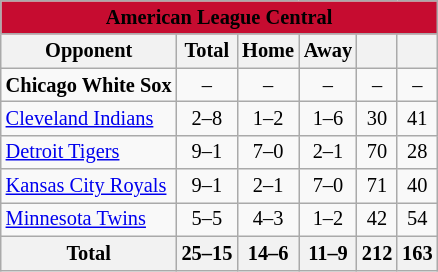<table class="wikitable" style="font-size:85%; text-align:center;">
<tr>
<td colspan="7" style="text-align:center; background:#C60C30;"><span><strong>American League Central</strong></span></td>
</tr>
<tr>
<th>Opponent</th>
<th>Total</th>
<th>Home</th>
<th>Away</th>
<th></th>
<th></th>
</tr>
<tr>
<td style="text-align:left;"><strong>Chicago White Sox</strong></td>
<td>–</td>
<td>–</td>
<td>–</td>
<td>–</td>
<td>–</td>
</tr>
<tr>
<td style="text-align:left;"><a href='#'>Cleveland Indians</a></td>
<td>2–8</td>
<td>1–2</td>
<td>1–6</td>
<td>30</td>
<td>41</td>
</tr>
<tr>
<td style="text-align:left;"><a href='#'>Detroit Tigers</a></td>
<td>9–1</td>
<td>7–0</td>
<td>2–1</td>
<td>70</td>
<td>28</td>
</tr>
<tr>
<td style="text-align:left;"><a href='#'>Kansas City Royals</a></td>
<td>9–1</td>
<td>2–1</td>
<td>7–0</td>
<td>71</td>
<td>40</td>
</tr>
<tr>
<td style="text-align:left;"><a href='#'>Minnesota Twins</a></td>
<td>5–5</td>
<td>4–3</td>
<td>1–2</td>
<td>42</td>
<td>54</td>
</tr>
<tr>
<th>Total</th>
<th>25–15</th>
<th>14–6</th>
<th>11–9</th>
<th>212</th>
<th>163</th>
</tr>
</table>
